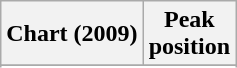<table class="wikitable sortable plainrowheaders" style="text-align:center">
<tr>
<th scope="col">Chart (2009)</th>
<th scope="col">Peak<br>position</th>
</tr>
<tr>
</tr>
<tr>
</tr>
<tr>
</tr>
</table>
